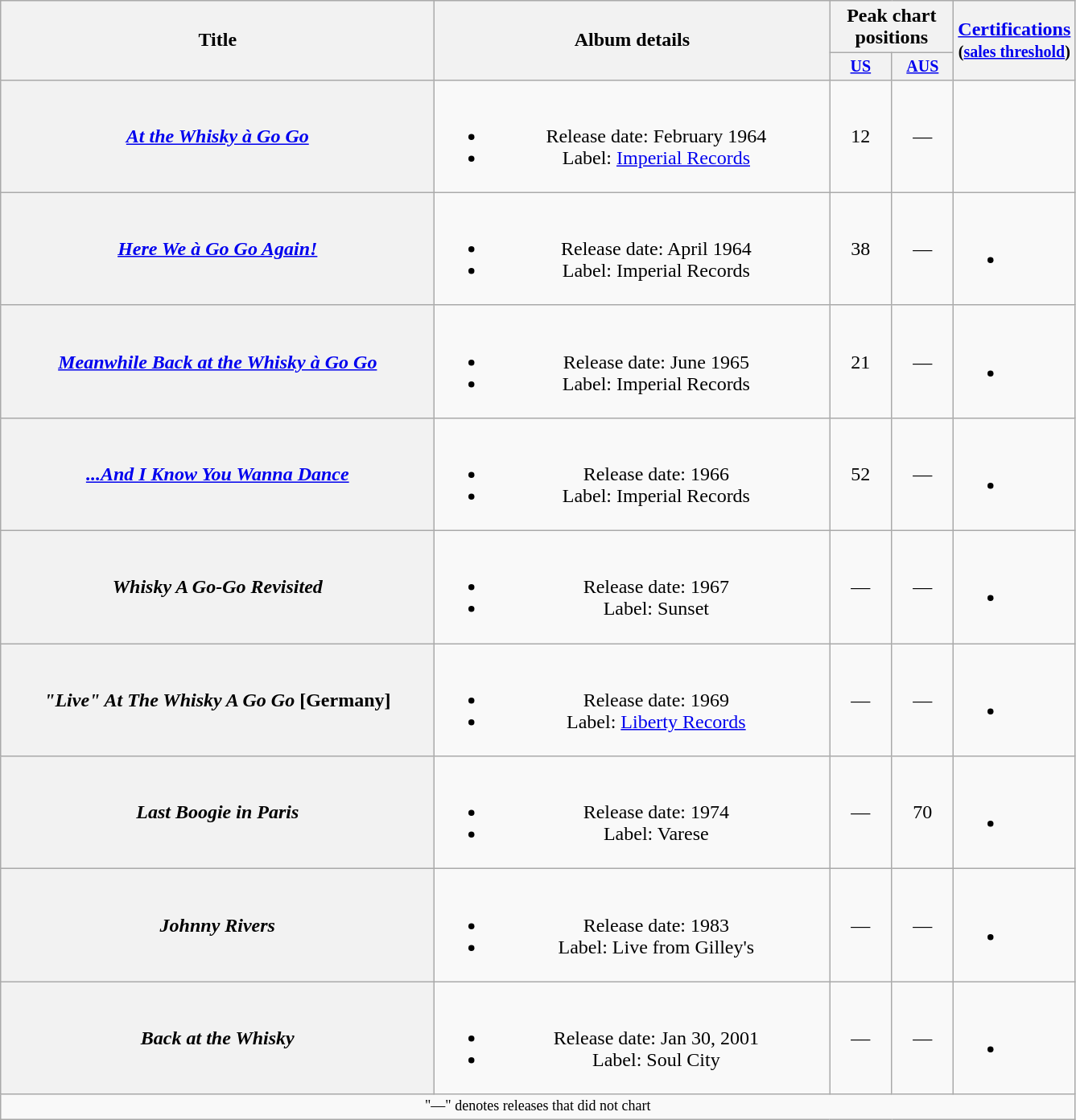<table class="wikitable plainrowheaders" style="text-align:center;">
<tr>
<th rowspan="2" style="width:22em;">Title</th>
<th rowspan="2" style="width:20em;">Album details</th>
<th colspan="2">Peak chart<br>positions</th>
<th rowspan="2"><a href='#'>Certifications</a><br><small>(<a href='#'>sales threshold</a>)</small></th>
</tr>
<tr style="font-size:smaller;">
<th style="width:45px;"><a href='#'>US</a><br></th>
<th style="width:45px;"><a href='#'>AUS</a><br></th>
</tr>
<tr>
<th scope="row"><em><a href='#'>At the Whisky à Go Go</a></em></th>
<td><br><ul><li>Release date: February 1964</li><li>Label: <a href='#'>Imperial Records</a></li></ul></td>
<td>12</td>
<td>—</td>
<td></td>
</tr>
<tr>
<th scope="row"><em><a href='#'>Here We à Go Go Again!</a></em></th>
<td><br><ul><li>Release date: April 1964</li><li>Label: Imperial Records</li></ul></td>
<td>38</td>
<td>—</td>
<td style="text-align:left;"><br><ul><li></li></ul></td>
</tr>
<tr>
<th scope="row"><em><a href='#'>Meanwhile Back at the Whisky à Go Go</a></em></th>
<td><br><ul><li>Release date: June 1965</li><li>Label: Imperial Records</li></ul></td>
<td>21</td>
<td>—</td>
<td style="text-align:left;"><br><ul><li></li></ul></td>
</tr>
<tr>
<th scope="row"><em><a href='#'>...And I Know You Wanna Dance</a></em></th>
<td><br><ul><li>Release date: 1966</li><li>Label: Imperial Records</li></ul></td>
<td>52</td>
<td>—</td>
<td style="text-align:left;"><br><ul><li></li></ul></td>
</tr>
<tr>
<th scope="row"><em>Whisky A Go-Go Revisited</em></th>
<td><br><ul><li>Release date: 1967</li><li>Label: Sunset</li></ul></td>
<td>—</td>
<td>—</td>
<td style="text-align:left;"><br><ul><li></li></ul></td>
</tr>
<tr>
<th scope="row"><em>"Live" At The Whisky A Go Go</em> [Germany]</th>
<td><br><ul><li>Release date: 1969</li><li>Label: <a href='#'>Liberty Records</a></li></ul></td>
<td>—</td>
<td>—</td>
<td style="text-align:left;"><br><ul><li></li></ul></td>
</tr>
<tr>
<th scope="row"><em>Last Boogie in Paris</em></th>
<td><br><ul><li>Release date: 1974</li><li>Label: Varese</li></ul></td>
<td>—</td>
<td>70</td>
<td style="text-align:left;"><br><ul><li></li></ul></td>
</tr>
<tr>
<th scope="row"><em>Johnny Rivers</em></th>
<td><br><ul><li>Release date: 1983</li><li>Label: Live from Gilley's</li></ul></td>
<td>—</td>
<td>—</td>
<td style="text-align:left;"><br><ul><li></li></ul></td>
</tr>
<tr>
<th scope="row"><em>Back at the Whisky</em></th>
<td><br><ul><li>Release date: Jan 30, 2001</li><li>Label: Soul City</li></ul></td>
<td>—</td>
<td>—</td>
<td style="text-align:left;"><br><ul><li></li></ul></td>
</tr>
<tr>
<td colspan="5" style="font-size: 9pt">"—" denotes releases that did not chart</td>
</tr>
</table>
